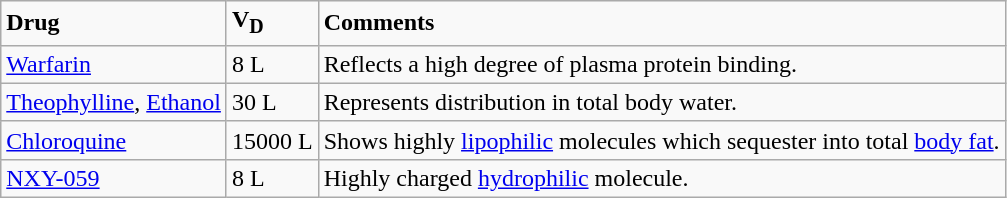<table class="wikitable">
<tr>
<td><strong>Drug</strong></td>
<td><strong>V<sub>D</sub></strong></td>
<td><strong>Comments</strong></td>
</tr>
<tr>
<td><a href='#'>Warfarin</a></td>
<td>8 L</td>
<td>Reflects a high degree of plasma protein binding.</td>
</tr>
<tr>
<td><a href='#'>Theophylline</a>, <a href='#'>Ethanol</a></td>
<td>30 L</td>
<td>Represents distribution in total body water.</td>
</tr>
<tr>
<td><a href='#'>Chloroquine</a></td>
<td>15000 L</td>
<td>Shows highly <a href='#'>lipophilic</a> molecules which sequester into total <a href='#'>body fat</a>.</td>
</tr>
<tr>
<td><a href='#'>NXY-059</a></td>
<td>8 L</td>
<td>Highly charged <a href='#'>hydrophilic</a> molecule.</td>
</tr>
</table>
